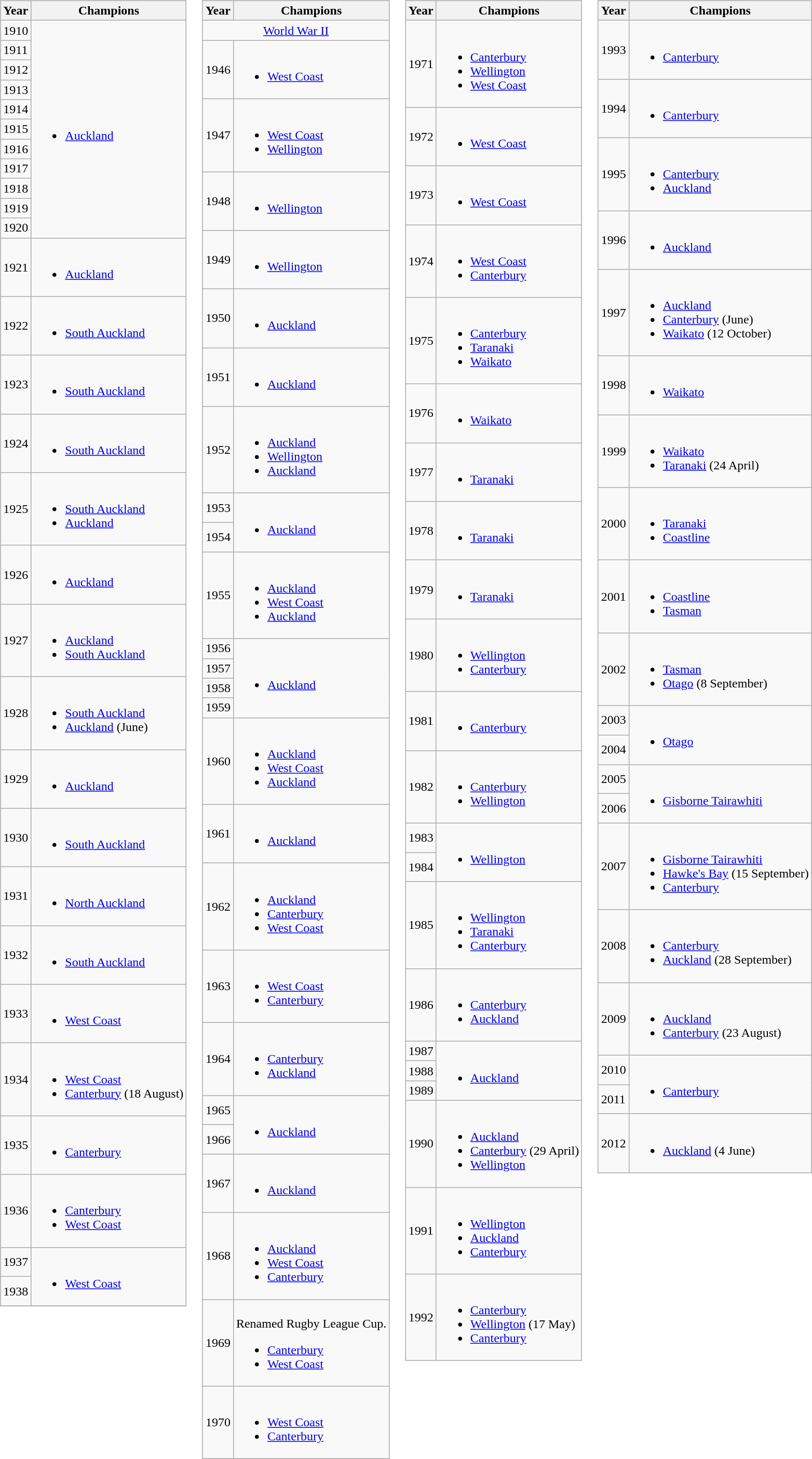<table style="margin:1em auto;">
<tr valign="top">
<td><br><table class="wikitable">
<tr>
<th>Year</th>
<th>Champions</th>
</tr>
<tr>
<td>1910</td>
<td rowspan=11><br><ul><li><a href='#'>Auckland</a></li></ul></td>
</tr>
<tr>
<td>1911</td>
</tr>
<tr>
<td>1912</td>
</tr>
<tr>
<td>1913</td>
</tr>
<tr>
<td>1914</td>
</tr>
<tr>
<td>1915</td>
</tr>
<tr>
<td>1916</td>
</tr>
<tr>
<td>1917</td>
</tr>
<tr>
<td>1918</td>
</tr>
<tr>
<td>1919</td>
</tr>
<tr>
<td>1920</td>
</tr>
<tr>
<td>1921</td>
<td><br><ul><li><a href='#'>Auckland</a></li></ul></td>
</tr>
<tr>
<td>1922</td>
<td><br><ul><li><a href='#'>South Auckland</a></li></ul></td>
</tr>
<tr>
<td>1923</td>
<td><br><ul><li><a href='#'>South Auckland</a></li></ul></td>
</tr>
<tr>
<td>1924</td>
<td><br><ul><li><a href='#'>South Auckland</a></li></ul></td>
</tr>
<tr>
<td>1925</td>
<td><br><ul><li><a href='#'>South Auckland</a></li><li><a href='#'>Auckland</a></li></ul></td>
</tr>
<tr>
<td>1926</td>
<td><br><ul><li><a href='#'>Auckland</a></li></ul></td>
</tr>
<tr>
<td>1927</td>
<td><br><ul><li><a href='#'>Auckland</a></li><li><a href='#'>South Auckland</a></li></ul></td>
</tr>
<tr>
<td>1928</td>
<td><br><ul><li><a href='#'>South Auckland</a></li><li><a href='#'>Auckland</a> (June)</li></ul></td>
</tr>
<tr>
<td>1929</td>
<td><br><ul><li><a href='#'>Auckland</a></li></ul></td>
</tr>
<tr>
<td>1930</td>
<td><br><ul><li><a href='#'>South Auckland</a></li></ul></td>
</tr>
<tr>
<td>1931</td>
<td><br><ul><li><a href='#'>North Auckland</a></li></ul></td>
</tr>
<tr>
<td>1932</td>
<td><br><ul><li><a href='#'>South Auckland</a></li></ul></td>
</tr>
<tr>
<td>1933</td>
<td><br><ul><li><a href='#'>West Coast</a></li></ul></td>
</tr>
<tr>
<td>1934</td>
<td><br><ul><li><a href='#'>West Coast</a></li><li><a href='#'>Canterbury</a> (18 August)</li></ul></td>
</tr>
<tr>
<td>1935</td>
<td><br><ul><li><a href='#'>Canterbury</a></li></ul></td>
</tr>
<tr>
<td>1936</td>
<td><br><ul><li><a href='#'>Canterbury</a></li><li><a href='#'>West Coast</a></li></ul></td>
</tr>
<tr>
<td>1937</td>
<td rowspan=2><br><ul><li><a href='#'>West Coast</a></li></ul></td>
</tr>
<tr>
<td>1938</td>
</tr>
<tr>
</tr>
</table>
</td>
<td><br><table class="wikitable">
<tr>
<th>Year</th>
<th>Champions</th>
</tr>
<tr align=center>
<td colspan=2><a href='#'>World War II</a></td>
</tr>
<tr>
<td>1946</td>
<td><br><ul><li><a href='#'>West Coast</a></li></ul></td>
</tr>
<tr>
<td>1947</td>
<td><br><ul><li><a href='#'>West Coast</a></li><li><a href='#'>Wellington</a></li></ul></td>
</tr>
<tr>
<td>1948</td>
<td><br><ul><li><a href='#'>Wellington</a></li></ul></td>
</tr>
<tr>
<td>1949</td>
<td><br><ul><li><a href='#'>Wellington</a></li></ul></td>
</tr>
<tr>
<td>1950</td>
<td><br><ul><li><a href='#'>Auckland</a></li></ul></td>
</tr>
<tr>
<td>1951</td>
<td><br><ul><li><a href='#'>Auckland</a></li></ul></td>
</tr>
<tr>
<td>1952</td>
<td><br><ul><li><a href='#'>Auckland</a></li><li><a href='#'>Wellington</a></li><li><a href='#'>Auckland</a></li></ul></td>
</tr>
<tr>
<td>1953</td>
<td rowspan=2><br><ul><li><a href='#'>Auckland</a></li></ul></td>
</tr>
<tr>
<td>1954</td>
</tr>
<tr>
<td>1955</td>
<td><br><ul><li><a href='#'>Auckland</a></li><li><a href='#'>West Coast</a></li><li><a href='#'>Auckland</a></li></ul></td>
</tr>
<tr>
<td>1956</td>
<td rowspan=4><br><ul><li><a href='#'>Auckland</a></li></ul></td>
</tr>
<tr>
<td>1957</td>
</tr>
<tr>
<td>1958</td>
</tr>
<tr>
<td>1959</td>
</tr>
<tr>
<td>1960</td>
<td><br><ul><li><a href='#'>Auckland</a></li><li><a href='#'>West Coast</a></li><li><a href='#'>Auckland</a></li></ul></td>
</tr>
<tr>
<td>1961</td>
<td><br><ul><li><a href='#'>Auckland</a></li></ul></td>
</tr>
<tr>
<td>1962</td>
<td><br><ul><li><a href='#'>Auckland</a></li><li><a href='#'>Canterbury</a></li><li><a href='#'>West Coast</a></li></ul></td>
</tr>
<tr>
<td>1963</td>
<td><br><ul><li><a href='#'>West Coast</a></li><li><a href='#'>Canterbury</a></li></ul></td>
</tr>
<tr>
<td>1964</td>
<td><br><ul><li><a href='#'>Canterbury</a></li><li><a href='#'>Auckland</a></li></ul></td>
</tr>
<tr>
<td>1965</td>
<td rowspan=2><br><ul><li><a href='#'>Auckland</a></li></ul></td>
</tr>
<tr>
<td>1966</td>
</tr>
<tr>
<td>1967</td>
<td><br><ul><li><a href='#'>Auckland</a></li></ul></td>
</tr>
<tr>
<td>1968</td>
<td><br><ul><li><a href='#'>Auckland</a></li><li><a href='#'>West Coast</a></li><li><a href='#'>Canterbury</a></li></ul></td>
</tr>
<tr>
<td>1969</td>
<td><br>Renamed Rugby League Cup.<ul><li><a href='#'>Canterbury</a></li><li><a href='#'>West Coast</a></li></ul></td>
</tr>
<tr>
<td>1970</td>
<td><br><ul><li><a href='#'>West Coast</a></li><li><a href='#'>Canterbury</a></li></ul></td>
</tr>
</table>
</td>
<td><br><table class="wikitable">
<tr>
<th>Year</th>
<th>Champions</th>
</tr>
<tr>
<td>1971</td>
<td><br><ul><li><a href='#'>Canterbury</a></li><li><a href='#'>Wellington</a></li><li><a href='#'>West Coast</a></li></ul></td>
</tr>
<tr>
<td>1972</td>
<td><br><ul><li><a href='#'>West Coast</a></li></ul></td>
</tr>
<tr>
<td>1973</td>
<td><br><ul><li><a href='#'>West Coast</a></li></ul></td>
</tr>
<tr>
<td>1974</td>
<td><br><ul><li><a href='#'>West Coast</a></li><li><a href='#'>Canterbury</a></li></ul></td>
</tr>
<tr>
<td>1975</td>
<td><br><ul><li><a href='#'>Canterbury</a></li><li><a href='#'>Taranaki</a></li><li><a href='#'>Waikato</a></li></ul></td>
</tr>
<tr>
<td>1976</td>
<td><br><ul><li><a href='#'>Waikato</a></li></ul></td>
</tr>
<tr>
<td>1977</td>
<td><br><ul><li><a href='#'>Taranaki</a></li></ul></td>
</tr>
<tr>
<td>1978</td>
<td><br><ul><li><a href='#'>Taranaki</a></li></ul></td>
</tr>
<tr>
<td>1979</td>
<td><br><ul><li><a href='#'>Taranaki</a></li></ul></td>
</tr>
<tr>
<td>1980</td>
<td><br><ul><li><a href='#'>Wellington</a></li><li><a href='#'>Canterbury</a></li></ul></td>
</tr>
<tr>
<td>1981</td>
<td><br><ul><li><a href='#'>Canterbury</a></li></ul></td>
</tr>
<tr>
<td>1982</td>
<td><br><ul><li><a href='#'>Canterbury</a></li><li><a href='#'>Wellington</a></li></ul></td>
</tr>
<tr>
<td>1983</td>
<td rowspan=2><br><ul><li><a href='#'>Wellington</a></li></ul></td>
</tr>
<tr>
<td>1984</td>
</tr>
<tr>
<td>1985</td>
<td><br><ul><li><a href='#'>Wellington</a></li><li><a href='#'>Taranaki</a></li><li><a href='#'>Canterbury</a></li></ul></td>
</tr>
<tr>
<td>1986</td>
<td><br><ul><li><a href='#'>Canterbury</a></li><li><a href='#'>Auckland</a></li></ul></td>
</tr>
<tr>
<td>1987</td>
<td rowspan=3><br><ul><li><a href='#'>Auckland</a></li></ul></td>
</tr>
<tr>
<td>1988</td>
</tr>
<tr>
<td>1989</td>
</tr>
<tr>
<td>1990</td>
<td><br><ul><li><a href='#'>Auckland</a></li><li><a href='#'>Canterbury</a> (29 April)</li><li><a href='#'>Wellington</a></li></ul></td>
</tr>
<tr>
<td>1991</td>
<td><br><ul><li><a href='#'>Wellington</a></li><li><a href='#'>Auckland</a></li><li><a href='#'>Canterbury</a></li></ul></td>
</tr>
<tr>
<td>1992</td>
<td><br><ul><li><a href='#'>Canterbury</a></li><li><a href='#'>Wellington</a> (17 May)</li><li><a href='#'>Canterbury</a></li></ul></td>
</tr>
</table>
</td>
<td><br><table class="wikitable">
<tr>
<th>Year</th>
<th>Champions</th>
</tr>
<tr>
<td>1993</td>
<td><br><ul><li><a href='#'>Canterbury</a></li></ul></td>
</tr>
<tr>
<td>1994</td>
<td><br><ul><li><a href='#'>Canterbury</a></li></ul></td>
</tr>
<tr>
<td>1995</td>
<td><br><ul><li><a href='#'>Canterbury</a></li><li><a href='#'>Auckland</a></li></ul></td>
</tr>
<tr>
<td>1996</td>
<td><br><ul><li><a href='#'>Auckland</a></li></ul></td>
</tr>
<tr>
<td>1997</td>
<td><br><ul><li><a href='#'>Auckland</a></li><li><a href='#'>Canterbury</a> (June)</li><li><a href='#'>Waikato</a> (12 October)</li></ul></td>
</tr>
<tr>
<td>1998</td>
<td><br><ul><li><a href='#'>Waikato</a></li></ul></td>
</tr>
<tr>
<td>1999</td>
<td><br><ul><li><a href='#'>Waikato</a></li><li><a href='#'>Taranaki</a> (24 April)</li></ul></td>
</tr>
<tr>
<td>2000</td>
<td><br><ul><li><a href='#'>Taranaki</a></li><li><a href='#'>Coastline</a></li></ul></td>
</tr>
<tr>
<td>2001</td>
<td><br><ul><li><a href='#'>Coastline</a></li><li><a href='#'>Tasman</a></li></ul></td>
</tr>
<tr>
<td>2002</td>
<td><br><ul><li><a href='#'>Tasman</a></li><li><a href='#'>Otago</a> (8 September)</li></ul></td>
</tr>
<tr>
<td>2003</td>
<td rowspan=2><br><ul><li><a href='#'>Otago</a></li></ul></td>
</tr>
<tr>
<td>2004</td>
</tr>
<tr>
<td>2005</td>
<td rowspan=2><br><ul><li><a href='#'>Gisborne Tairawhiti</a></li></ul></td>
</tr>
<tr>
<td>2006</td>
</tr>
<tr>
<td>2007</td>
<td><br><ul><li><a href='#'>Gisborne Tairawhiti</a></li><li><a href='#'>Hawke's Bay</a> (15 September)</li><li><a href='#'>Canterbury</a></li></ul></td>
</tr>
<tr>
<td>2008</td>
<td><br><ul><li><a href='#'>Canterbury</a></li><li><a href='#'>Auckland</a> (28 September)</li></ul></td>
</tr>
<tr>
<td>2009</td>
<td><br><ul><li><a href='#'>Auckland</a></li><li><a href='#'>Canterbury</a> (23 August)</li></ul></td>
</tr>
<tr>
<td>2010</td>
<td rowspan=2><br><ul><li><a href='#'>Canterbury</a></li></ul></td>
</tr>
<tr>
<td>2011</td>
</tr>
<tr>
<td>2012</td>
<td><br><ul><li><a href='#'>Auckland</a> (4 June)</li></ul></td>
</tr>
</table>
</td>
</tr>
</table>
